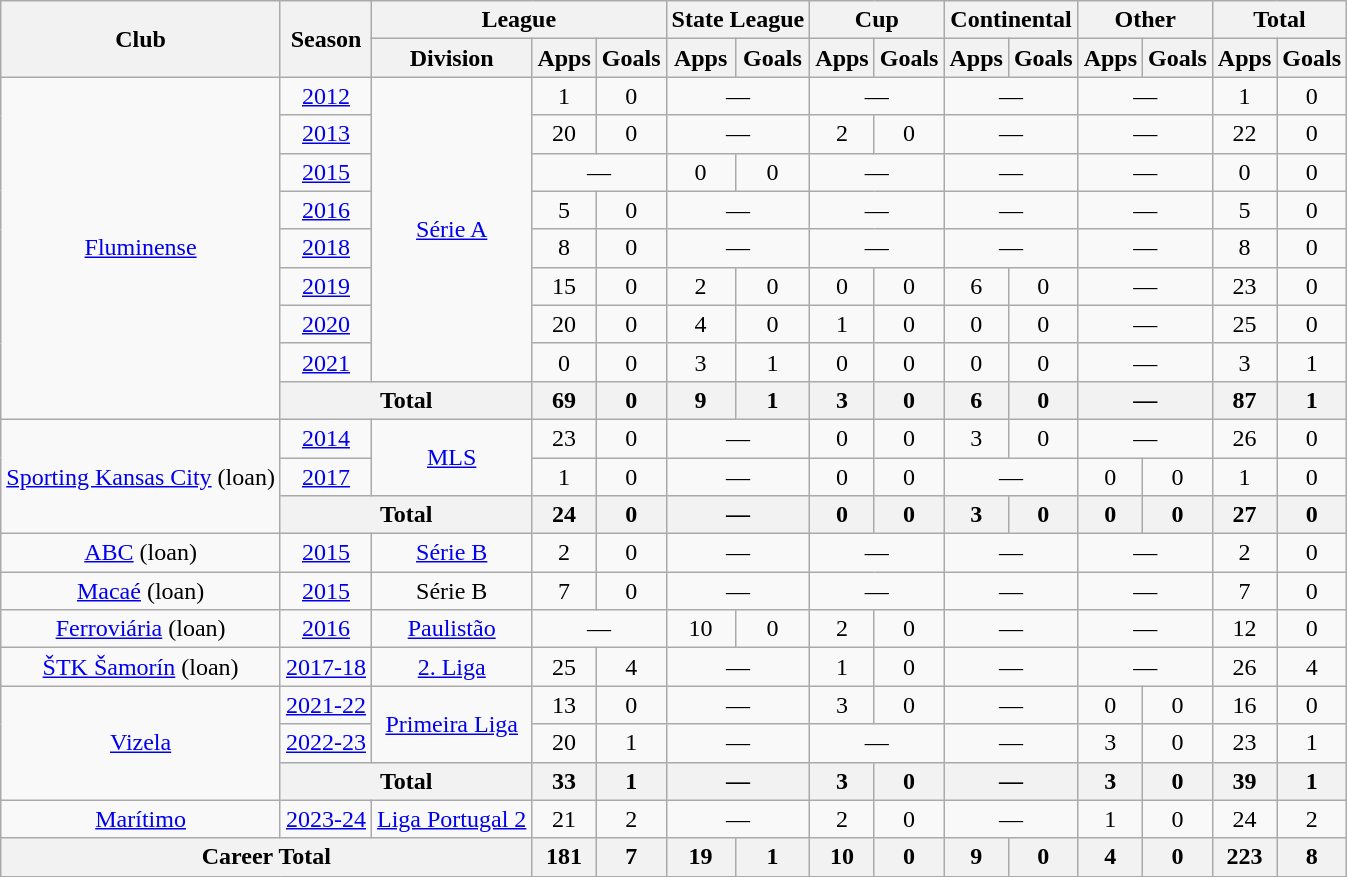<table class="wikitable" border="1" style="text-align: center;">
<tr>
<th rowspan="2">Club</th>
<th rowspan="2">Season</th>
<th colspan="3">League</th>
<th colspan="2">State League</th>
<th colspan="2">Cup</th>
<th colspan="2">Continental</th>
<th colspan="2">Other</th>
<th colspan="2">Total</th>
</tr>
<tr>
<th>Division</th>
<th>Apps</th>
<th>Goals</th>
<th>Apps</th>
<th>Goals</th>
<th>Apps</th>
<th>Goals</th>
<th>Apps</th>
<th>Goals</th>
<th>Apps</th>
<th>Goals</th>
<th>Apps</th>
<th>Goals</th>
</tr>
<tr>
<td rowspan="9"><a href='#'>Fluminense</a></td>
<td><a href='#'>2012</a></td>
<td rowspan="8"><a href='#'>Série A</a></td>
<td>1</td>
<td>0</td>
<td colspan="2">—</td>
<td colspan="2">—</td>
<td colspan="2">—</td>
<td colspan="2">—</td>
<td>1</td>
<td>0</td>
</tr>
<tr>
<td><a href='#'>2013</a></td>
<td>20</td>
<td>0</td>
<td colspan="2">—</td>
<td>2</td>
<td>0</td>
<td colspan="2">—</td>
<td colspan="2">—</td>
<td>22</td>
<td>0</td>
</tr>
<tr>
<td><a href='#'>2015</a></td>
<td colspan="2">—</td>
<td>0</td>
<td>0</td>
<td colspan="2">—</td>
<td colspan="2">—</td>
<td colspan="2">—</td>
<td>0</td>
<td>0</td>
</tr>
<tr>
<td><a href='#'>2016</a></td>
<td>5</td>
<td>0</td>
<td colspan="2">—</td>
<td colspan="2">—</td>
<td colspan="2">—</td>
<td colspan="2">—</td>
<td>5</td>
<td>0</td>
</tr>
<tr>
<td><a href='#'>2018</a></td>
<td>8</td>
<td>0</td>
<td colspan="2">—</td>
<td colspan="2">—</td>
<td colspan="2">—</td>
<td colspan="2">—</td>
<td>8</td>
<td>0</td>
</tr>
<tr>
<td><a href='#'>2019</a></td>
<td>15</td>
<td>0</td>
<td>2</td>
<td>0</td>
<td>0</td>
<td>0</td>
<td>6</td>
<td>0</td>
<td colspan="2">—</td>
<td>23</td>
<td>0</td>
</tr>
<tr>
<td><a href='#'>2020</a></td>
<td>20</td>
<td>0</td>
<td>4</td>
<td>0</td>
<td>1</td>
<td>0</td>
<td>0</td>
<td>0</td>
<td colspan="2">—</td>
<td>25</td>
<td>0</td>
</tr>
<tr>
<td><a href='#'>2021</a></td>
<td>0</td>
<td>0</td>
<td>3</td>
<td>1</td>
<td>0</td>
<td>0</td>
<td>0</td>
<td>0</td>
<td colspan="2">—</td>
<td>3</td>
<td>1</td>
</tr>
<tr>
<th colspan="2">Total</th>
<th>69</th>
<th>0</th>
<th>9</th>
<th>1</th>
<th>3</th>
<th>0</th>
<th>6</th>
<th>0</th>
<th colspan="2">—</th>
<th>87</th>
<th>1</th>
</tr>
<tr>
<td rowspan="3"><a href='#'>Sporting Kansas City</a> (loan)</td>
<td><a href='#'>2014</a></td>
<td rowspan="2"><a href='#'>MLS</a></td>
<td>23</td>
<td>0</td>
<td colspan="2">—</td>
<td>0</td>
<td>0</td>
<td>3</td>
<td>0</td>
<td colspan="2">—</td>
<td>26</td>
<td>0</td>
</tr>
<tr>
<td><a href='#'>2017</a></td>
<td>1</td>
<td>0</td>
<td colspan="2">—</td>
<td>0</td>
<td>0</td>
<td colspan="2">—</td>
<td>0</td>
<td>0</td>
<td>1</td>
<td>0</td>
</tr>
<tr>
<th colspan="2">Total</th>
<th>24</th>
<th>0</th>
<th colspan="2">—</th>
<th>0</th>
<th>0</th>
<th>3</th>
<th>0</th>
<th>0</th>
<th>0</th>
<th>27</th>
<th>0</th>
</tr>
<tr>
<td><a href='#'>ABC</a> (loan)</td>
<td><a href='#'>2015</a></td>
<td><a href='#'>Série B</a></td>
<td>2</td>
<td>0</td>
<td colspan="2">—</td>
<td colspan="2">—</td>
<td colspan="2">—</td>
<td colspan="2">—</td>
<td>2</td>
<td>0</td>
</tr>
<tr>
<td><a href='#'>Macaé</a> (loan)</td>
<td><a href='#'>2015</a></td>
<td>Série B</td>
<td>7</td>
<td>0</td>
<td colspan="2">—</td>
<td colspan="2">—</td>
<td colspan="2">—</td>
<td colspan="2">—</td>
<td>7</td>
<td>0</td>
</tr>
<tr>
<td><a href='#'>Ferroviária</a> (loan)</td>
<td><a href='#'>2016</a></td>
<td><a href='#'>Paulistão</a></td>
<td colspan="2">—</td>
<td>10</td>
<td>0</td>
<td>2</td>
<td>0</td>
<td colspan="2">—</td>
<td colspan="2">—</td>
<td>12</td>
<td>0</td>
</tr>
<tr>
<td><a href='#'>ŠTK Šamorín</a> (loan)</td>
<td><a href='#'>2017-18</a></td>
<td><a href='#'>2. Liga</a></td>
<td>25</td>
<td>4</td>
<td colspan="2">—</td>
<td>1</td>
<td>0</td>
<td colspan="2">—</td>
<td colspan="2">—</td>
<td>26</td>
<td>4</td>
</tr>
<tr>
<td rowspan="3"><a href='#'>Vizela</a></td>
<td><a href='#'>2021-22</a></td>
<td rowspan="2"><a href='#'>Primeira Liga</a></td>
<td>13</td>
<td>0</td>
<td colspan="2">—</td>
<td>3</td>
<td>0</td>
<td colspan="2">—</td>
<td>0</td>
<td>0</td>
<td>16</td>
<td>0</td>
</tr>
<tr>
<td><a href='#'>2022-23</a></td>
<td>20</td>
<td>1</td>
<td colspan="2">—</td>
<td colspan="2">—</td>
<td colspan="2">—</td>
<td>3</td>
<td>0</td>
<td>23</td>
<td>1</td>
</tr>
<tr>
<th colspan="2">Total</th>
<th>33</th>
<th>1</th>
<th colspan="2">—</th>
<th>3</th>
<th>0</th>
<th colspan="2">—</th>
<th>3</th>
<th>0</th>
<th>39</th>
<th>1</th>
</tr>
<tr>
<td><a href='#'>Marítimo</a></td>
<td><a href='#'>2023-24</a></td>
<td><a href='#'>Liga Portugal 2</a></td>
<td>21</td>
<td>2</td>
<td colspan="2">—</td>
<td>2</td>
<td>0</td>
<td colspan="2">—</td>
<td>1</td>
<td>0</td>
<td>24</td>
<td>2</td>
</tr>
<tr>
<th colspan="3">Career Total</th>
<th>181</th>
<th>7</th>
<th>19</th>
<th>1</th>
<th>10</th>
<th>0</th>
<th>9</th>
<th>0</th>
<th>4</th>
<th>0</th>
<th>223</th>
<th>8</th>
</tr>
</table>
